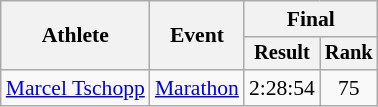<table class="wikitable" style="font-size:90%">
<tr>
<th rowspan="2">Athlete</th>
<th rowspan="2">Event</th>
<th colspan="2">Final</th>
</tr>
<tr style="font-size:95%">
<th>Result</th>
<th>Rank</th>
</tr>
<tr align=center>
<td align=left><a href='#'>Marcel Tschopp</a></td>
<td align=left><a href='#'>Marathon</a></td>
<td>2:28:54</td>
<td>75</td>
</tr>
</table>
